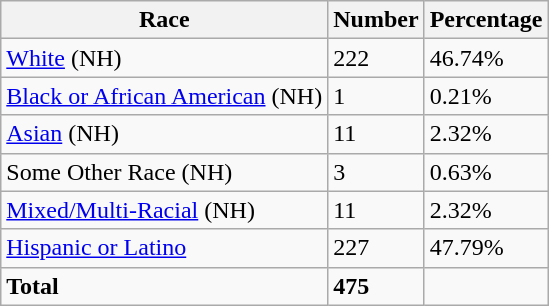<table class="wikitable">
<tr>
<th>Race</th>
<th>Number</th>
<th>Percentage</th>
</tr>
<tr>
<td><a href='#'>White</a> (NH)</td>
<td>222</td>
<td>46.74%</td>
</tr>
<tr>
<td><a href='#'>Black or African American</a> (NH)</td>
<td>1</td>
<td>0.21%</td>
</tr>
<tr>
<td><a href='#'>Asian</a> (NH)</td>
<td>11</td>
<td>2.32%</td>
</tr>
<tr>
<td>Some Other Race (NH)</td>
<td>3</td>
<td>0.63%</td>
</tr>
<tr>
<td><a href='#'>Mixed/Multi-Racial</a> (NH)</td>
<td>11</td>
<td>2.32%</td>
</tr>
<tr>
<td><a href='#'>Hispanic or Latino</a></td>
<td>227</td>
<td>47.79%</td>
</tr>
<tr>
<td><strong>Total</strong></td>
<td><strong>475</strong></td>
<td></td>
</tr>
</table>
